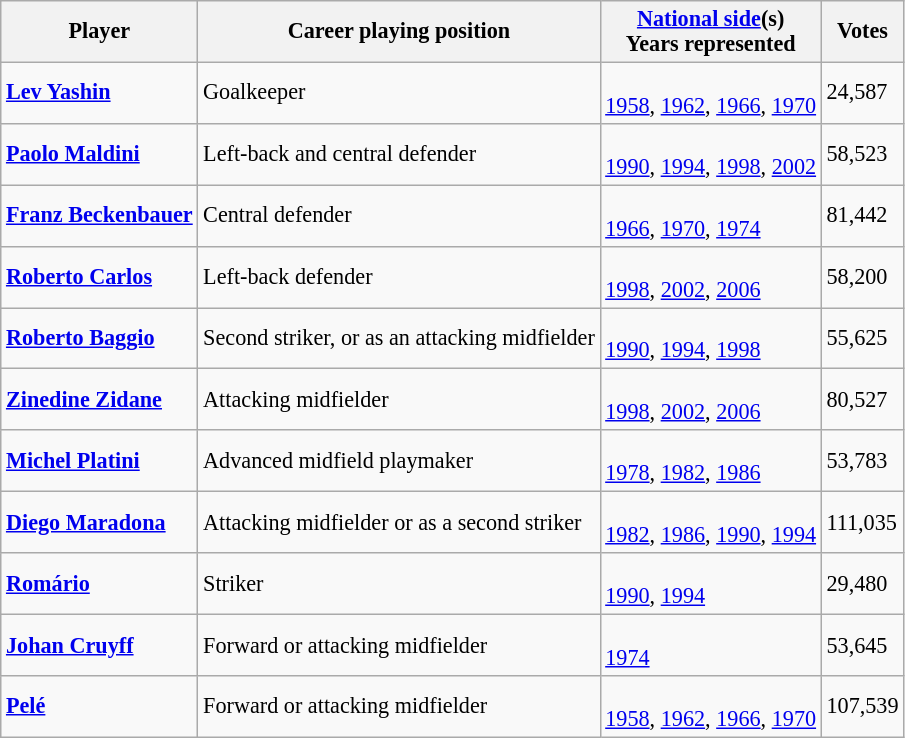<table class="wikitable" style="font-size: 92.5%;">
<tr style="white-space: nowrap;">
<th>Player</th>
<th>Career playing position</th>
<th><a href='#'>National side</a>(s)<br>Years represented</th>
<th>Votes</th>
</tr>
<tr>
<td><strong><a href='#'>Lev Yashin</a></strong></td>
<td>Goalkeeper</td>
<td><br><a href='#'>1958</a>, <a href='#'>1962</a>, <a href='#'>1966</a>, <a href='#'>1970</a></td>
<td>24,587</td>
</tr>
<tr>
<td><strong><a href='#'>Paolo Maldini</a></strong></td>
<td>Left-back and central defender</td>
<td><br><a href='#'>1990</a>, <a href='#'>1994</a>, <a href='#'>1998</a>, <a href='#'>2002</a></td>
<td>58,523</td>
</tr>
<tr>
<td><strong><a href='#'>Franz Beckenbauer</a></strong></td>
<td>Central defender</td>
<td><br><a href='#'>1966</a>, <a href='#'>1970</a>, <a href='#'>1974</a></td>
<td>81,442</td>
</tr>
<tr>
<td><strong><a href='#'>Roberto Carlos</a></strong></td>
<td>Left-back defender</td>
<td><br><a href='#'>1998</a>, <a href='#'>2002</a>, <a href='#'>2006</a></td>
<td>58,200</td>
</tr>
<tr>
<td><strong><a href='#'>Roberto Baggio</a></strong></td>
<td>Second striker, or as an attacking midfielder</td>
<td><br><a href='#'>1990</a>, <a href='#'>1994</a>, <a href='#'>1998</a></td>
<td>55,625</td>
</tr>
<tr>
<td><strong><a href='#'>Zinedine Zidane</a></strong></td>
<td>Attacking midfielder</td>
<td><br><a href='#'>1998</a>, <a href='#'>2002</a>, <a href='#'>2006</a></td>
<td>80,527</td>
</tr>
<tr>
<td><strong><a href='#'>Michel Platini</a></strong></td>
<td>Advanced midfield playmaker</td>
<td><br><a href='#'>1978</a>, <a href='#'>1982</a>, <a href='#'>1986</a></td>
<td>53,783</td>
</tr>
<tr>
<td><strong><a href='#'>Diego Maradona</a></strong></td>
<td>Attacking midfielder or as a second striker</td>
<td><br><a href='#'>1982</a>, <a href='#'>1986</a>, <a href='#'>1990</a>, <a href='#'>1994</a></td>
<td>111,035</td>
</tr>
<tr>
<td><strong><a href='#'>Romário</a></strong></td>
<td>Striker</td>
<td><br><a href='#'>1990</a>, <a href='#'>1994</a></td>
<td>29,480</td>
</tr>
<tr>
<td><strong><a href='#'>Johan Cruyff</a></strong></td>
<td>Forward or attacking midfielder</td>
<td><br><a href='#'>1974</a></td>
<td>53,645</td>
</tr>
<tr>
<td><strong><a href='#'>Pelé</a></strong></td>
<td>Forward or attacking midfielder</td>
<td><br><a href='#'>1958</a>, <a href='#'>1962</a>, <a href='#'>1966</a>, <a href='#'>1970</a></td>
<td>107,539</td>
</tr>
</table>
